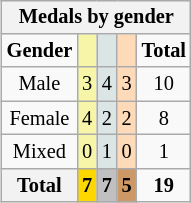<table class="wikitable" style=font-size:85%;float:right;text-align:center>
<tr>
<th colspan=5>Medals by gender</th>
</tr>
<tr>
<td><strong>Gender</strong></td>
<td bgcolor=F7F6A8></td>
<td bgcolor=DCE5E5></td>
<td bgcolor=FFDAB9></td>
<td><strong>Total</strong></td>
</tr>
<tr align=center>
<td>Male</td>
<td style="background:#F7F6A8;">3</td>
<td style="background:#DCE5E5;">4</td>
<td style="background:#FFDAB9;">3</td>
<td>10</td>
</tr>
<tr align=center>
<td>Female</td>
<td style="background:#F7F6A8;">4</td>
<td style="background:#DCE5E5;">2</td>
<td style="background:#FFDAB9;">2</td>
<td>8</td>
</tr>
<tr align=center>
<td>Mixed</td>
<td style="background:#F7F6A8;">0</td>
<td style="background:#DCE5E5;">1</td>
<td style="background:#FFDAB9;">0</td>
<td>1</td>
</tr>
<tr align=center>
<th><strong>Total</strong></th>
<th style="background:gold;"><strong>7</strong></th>
<th style="background:silver;"><strong>7</strong></th>
<th style="background:#c96;"><strong>5</strong></th>
<td><strong>19</strong></td>
</tr>
</table>
